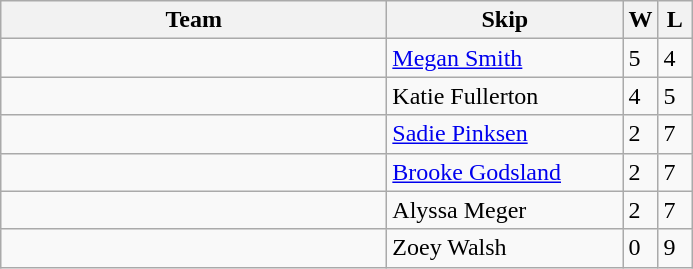<table class="wikitable">
<tr>
<th width=250>Team</th>
<th width=150>Skip</th>
<th width=15>W</th>
<th width=15>L</th>
</tr>
<tr>
<td></td>
<td><a href='#'>Megan Smith</a></td>
<td>5</td>
<td>4</td>
</tr>
<tr>
<td></td>
<td>Katie Fullerton</td>
<td>4</td>
<td>5</td>
</tr>
<tr>
<td></td>
<td><a href='#'>Sadie Pinksen</a></td>
<td>2</td>
<td>7</td>
</tr>
<tr>
<td></td>
<td><a href='#'>Brooke Godsland</a></td>
<td>2</td>
<td>7</td>
</tr>
<tr>
<td></td>
<td>Alyssa Meger</td>
<td>2</td>
<td>7</td>
</tr>
<tr>
<td></td>
<td>Zoey Walsh</td>
<td>0</td>
<td>9</td>
</tr>
</table>
